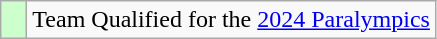<table class="wikitable" style="text-align: center;">
<tr>
<td width=10px bgcolor=#ccffcc></td>
<td>Team Qualified for the <a href='#'>2024 Paralympics</a></td>
</tr>
</table>
